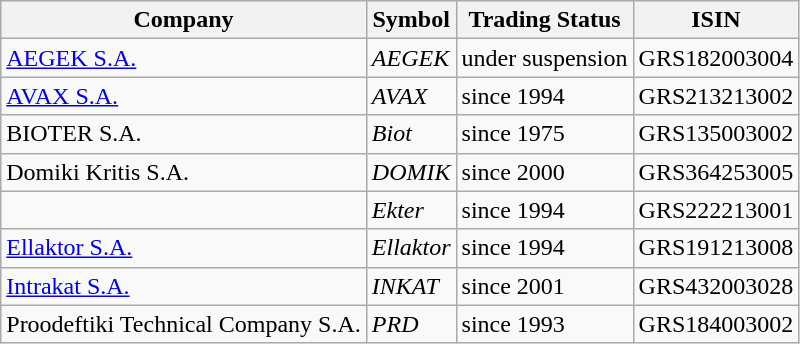<table class="wikitable">
<tr>
<th>Company</th>
<th>Symbol</th>
<th>Trading Status</th>
<th>ISIN</th>
</tr>
<tr>
<td><a href='#'>AEGEK S.A.</a></td>
<td><em>AEGEK</em></td>
<td>under suspension</td>
<td>GRS182003004</td>
</tr>
<tr>
<td><a href='#'>AVAX S.A.</a></td>
<td><em>AVAX</em></td>
<td>since 1994</td>
<td>GRS213213002</td>
</tr>
<tr>
<td>BIOTER S.A.</td>
<td><em>Biot</em></td>
<td>since 1975</td>
<td>GRS135003002</td>
</tr>
<tr>
<td>Domiki Kritis S.A.</td>
<td><em>DOMIK</em></td>
<td>since 2000</td>
<td>GRS364253005</td>
</tr>
<tr>
<td></td>
<td><em>Ekter</em></td>
<td>since 1994</td>
<td>GRS222213001</td>
</tr>
<tr>
<td><a href='#'>Ellaktor S.A.</a></td>
<td><em>Ellaktor</em></td>
<td>since 1994</td>
<td>GRS191213008</td>
</tr>
<tr>
<td><a href='#'>Intrakat S.A.</a></td>
<td><em>INKAT</em></td>
<td>since 2001</td>
<td>GRS432003028</td>
</tr>
<tr>
<td>Proodeftiki Technical Company S.A.</td>
<td><em>PRD</em></td>
<td>since 1993</td>
<td>GRS184003002</td>
</tr>
</table>
